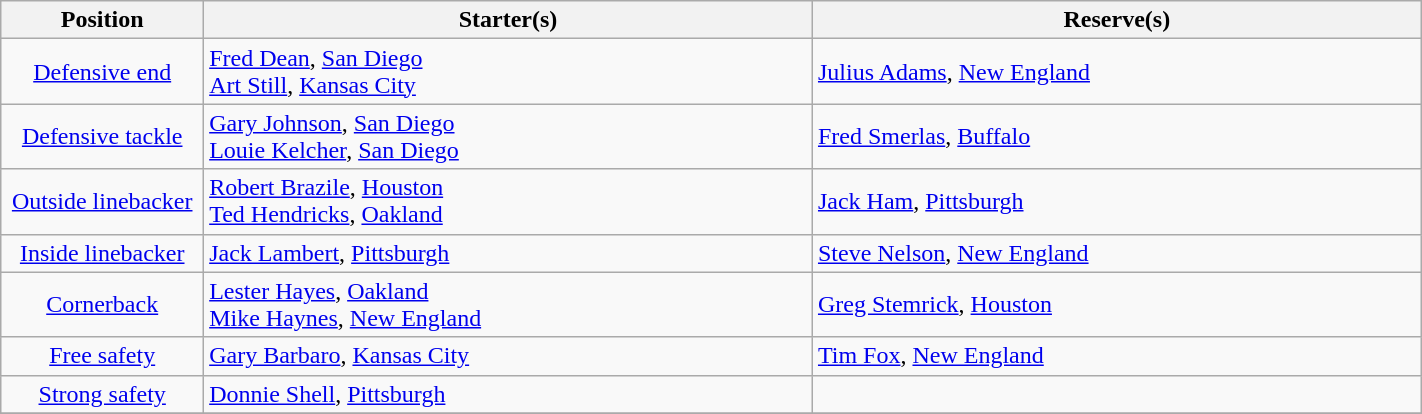<table class="wikitable" width=75%>
<tr>
<th width=10%>Position</th>
<th width=30%>Starter(s)</th>
<th width=30%>Reserve(s)</th>
</tr>
<tr>
<td align=center><a href='#'>Defensive end</a></td>
<td> <a href='#'>Fred Dean</a>, <a href='#'>San Diego</a><br> <a href='#'>Art Still</a>, <a href='#'>Kansas City</a></td>
<td> <a href='#'>Julius Adams</a>, <a href='#'>New England</a></td>
</tr>
<tr>
<td align=center><a href='#'>Defensive tackle</a></td>
<td> <a href='#'>Gary Johnson</a>, <a href='#'>San Diego</a><br> <a href='#'>Louie Kelcher</a>, <a href='#'>San Diego</a></td>
<td> <a href='#'>Fred Smerlas</a>, <a href='#'>Buffalo</a></td>
</tr>
<tr>
<td align=center><a href='#'>Outside linebacker</a></td>
<td> <a href='#'>Robert Brazile</a>, <a href='#'>Houston</a><br> <a href='#'>Ted Hendricks</a>, <a href='#'>Oakland</a></td>
<td> <a href='#'>Jack Ham</a>, <a href='#'>Pittsburgh</a></td>
</tr>
<tr>
<td align=center><a href='#'>Inside linebacker</a></td>
<td> <a href='#'>Jack Lambert</a>, <a href='#'>Pittsburgh</a></td>
<td> <a href='#'>Steve Nelson</a>, <a href='#'>New England</a></td>
</tr>
<tr>
<td align=center><a href='#'>Cornerback</a></td>
<td> <a href='#'>Lester Hayes</a>, <a href='#'>Oakland</a><br> <a href='#'>Mike Haynes</a>, <a href='#'>New England</a></td>
<td> <a href='#'>Greg Stemrick</a>, <a href='#'>Houston</a></td>
</tr>
<tr>
<td align=center><a href='#'>Free safety</a></td>
<td> <a href='#'>Gary Barbaro</a>, <a href='#'>Kansas City</a></td>
<td> <a href='#'>Tim Fox</a>, <a href='#'>New England</a></td>
</tr>
<tr>
<td align=center><a href='#'>Strong safety</a></td>
<td> <a href='#'>Donnie Shell</a>, <a href='#'>Pittsburgh</a></td>
<td></td>
</tr>
<tr>
</tr>
</table>
